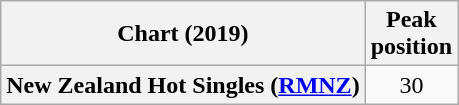<table class="wikitable sortable plainrowheaders" style="text-align:center">
<tr>
<th scope="col">Chart (2019)</th>
<th scope="col">Peak<br>position</th>
</tr>
<tr>
<th scope="row">New Zealand Hot Singles (<a href='#'>RMNZ</a>)</th>
<td>30</td>
</tr>
</table>
